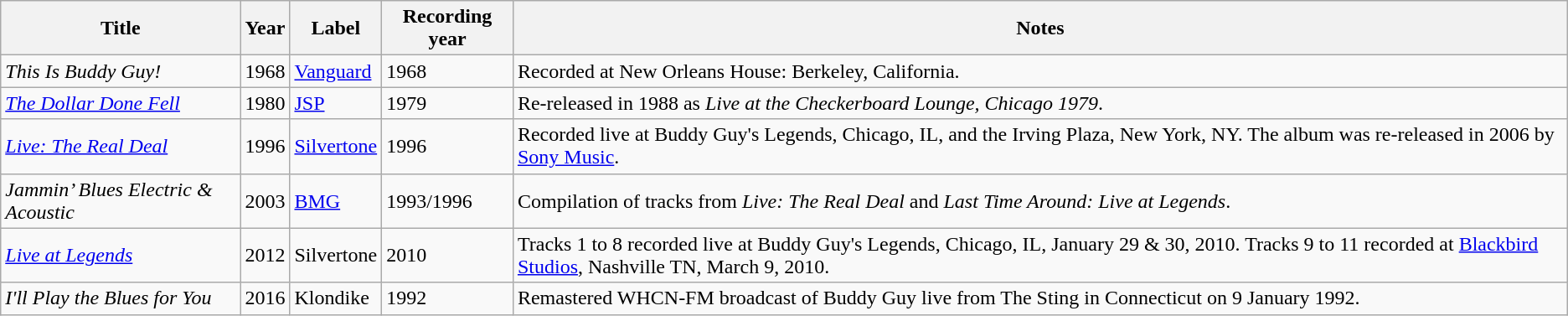<table class="wikitable">
<tr>
<th>Title</th>
<th>Year</th>
<th>Label</th>
<th>Recording year</th>
<th>Notes</th>
</tr>
<tr>
<td><em>This Is Buddy Guy!</em></td>
<td>1968</td>
<td><a href='#'>Vanguard</a></td>
<td>1968</td>
<td>Recorded at New Orleans House: Berkeley, California.</td>
</tr>
<tr>
<td><em><a href='#'>The Dollar Done Fell</a></em></td>
<td>1980</td>
<td><a href='#'>JSP</a></td>
<td>1979</td>
<td>Re-released in 1988 as <em>Live at the Checkerboard Lounge, Chicago 1979</em>.</td>
</tr>
<tr>
<td><em><a href='#'>Live: The Real Deal</a></em></td>
<td>1996</td>
<td><a href='#'>Silvertone</a></td>
<td>1996</td>
<td>Recorded live at Buddy Guy's Legends, Chicago, IL, and the Irving Plaza, New York, NY. The album was re-released in 2006 by <a href='#'>Sony Music</a>.</td>
</tr>
<tr>
<td><em>Jammin’ Blues Electric & Acoustic</em></td>
<td>2003</td>
<td><a href='#'>BMG</a></td>
<td>1993/1996</td>
<td>Compilation of tracks from <em>Live: The Real Deal</em> and <em>Last Time Around: Live at Legends</em>.</td>
</tr>
<tr>
<td><em><a href='#'>Live at Legends</a></em></td>
<td>2012</td>
<td>Silvertone</td>
<td>2010</td>
<td>Tracks 1 to 8 recorded live at Buddy Guy's Legends, Chicago, IL, January 29 & 30, 2010. Tracks 9 to 11 recorded at <a href='#'>Blackbird Studios</a>, Nashville TN, March 9, 2010.</td>
</tr>
<tr>
<td><em>I'll Play the Blues for You</em></td>
<td>2016</td>
<td>Klondike</td>
<td>1992</td>
<td>Remastered WHCN-FM broadcast of Buddy Guy live from The Sting in Connecticut on 9 January 1992.</td>
</tr>
</table>
